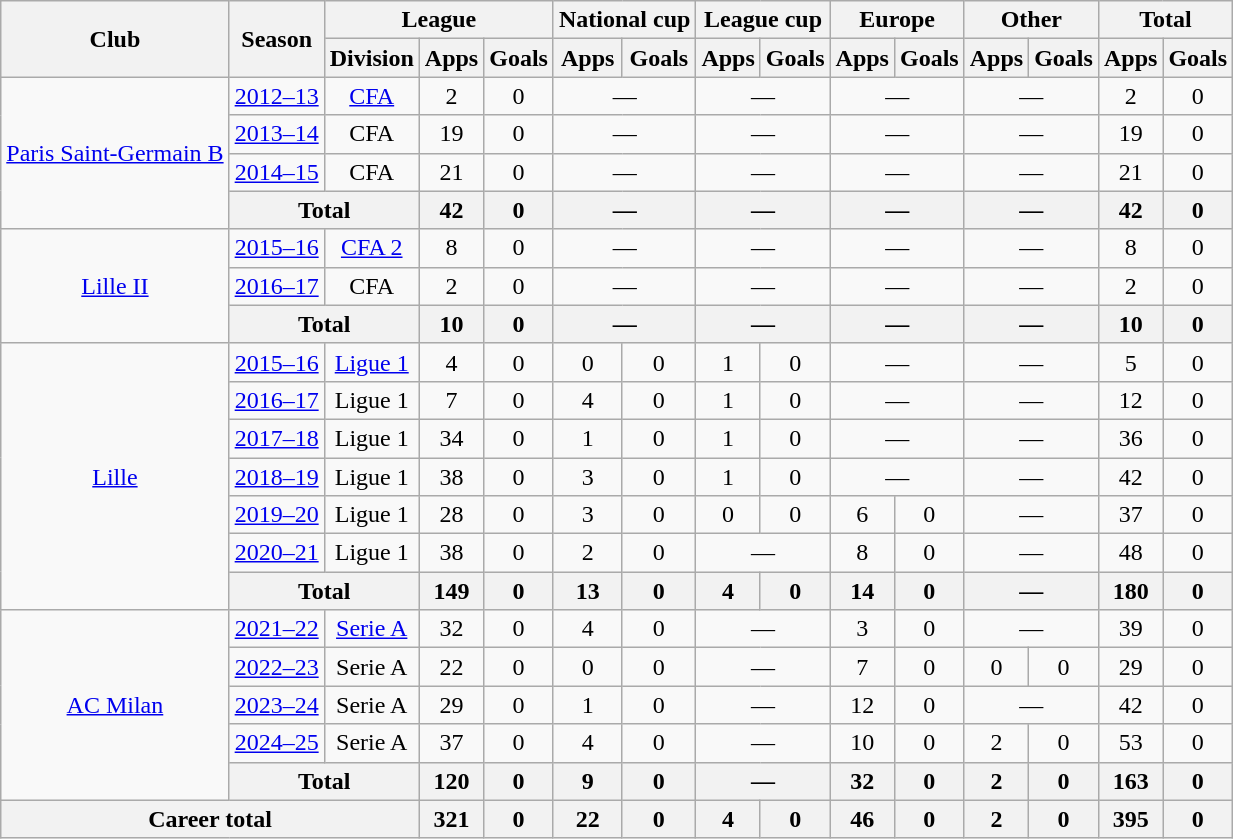<table class="wikitable" style="text-align: center;">
<tr>
<th rowspan="2">Club</th>
<th rowspan="2">Season</th>
<th colspan="3">League</th>
<th colspan="2">National cup</th>
<th colspan="2">League cup</th>
<th colspan="2">Europe</th>
<th colspan="2">Other</th>
<th colspan="2">Total</th>
</tr>
<tr>
<th>Division</th>
<th>Apps</th>
<th>Goals</th>
<th>Apps</th>
<th>Goals</th>
<th>Apps</th>
<th>Goals</th>
<th>Apps</th>
<th>Goals</th>
<th>Apps</th>
<th>Goals</th>
<th>Apps</th>
<th>Goals</th>
</tr>
<tr>
<td rowspan="4"><a href='#'>Paris Saint-Germain B</a></td>
<td><a href='#'>2012–13</a></td>
<td><a href='#'>CFA</a></td>
<td>2</td>
<td>0</td>
<td colspan="2">—</td>
<td colspan="2">—</td>
<td colspan="2">—</td>
<td colspan="2">—</td>
<td>2</td>
<td>0</td>
</tr>
<tr>
<td><a href='#'>2013–14</a></td>
<td>CFA</td>
<td>19</td>
<td>0</td>
<td colspan="2">—</td>
<td colspan="2">—</td>
<td colspan="2">—</td>
<td colspan="2">—</td>
<td>19</td>
<td>0</td>
</tr>
<tr>
<td><a href='#'>2014–15</a></td>
<td>CFA</td>
<td>21</td>
<td>0</td>
<td colspan="2">—</td>
<td colspan="2">—</td>
<td colspan="2">—</td>
<td colspan="2">—</td>
<td>21</td>
<td>0</td>
</tr>
<tr>
<th colspan="2">Total</th>
<th>42</th>
<th>0</th>
<th colspan="2">—</th>
<th colspan="2">—</th>
<th colspan="2">—</th>
<th colspan="2">—</th>
<th>42</th>
<th>0</th>
</tr>
<tr>
<td rowspan="3"><a href='#'>Lille II</a></td>
<td><a href='#'>2015–16</a></td>
<td><a href='#'>CFA 2</a></td>
<td>8</td>
<td>0</td>
<td colspan="2">—</td>
<td colspan="2">—</td>
<td colspan="2">—</td>
<td colspan="2">—</td>
<td>8</td>
<td>0</td>
</tr>
<tr>
<td><a href='#'>2016–17</a></td>
<td>CFA</td>
<td>2</td>
<td>0</td>
<td colspan="2">—</td>
<td colspan="2">—</td>
<td colspan="2">—</td>
<td colspan="2">—</td>
<td>2</td>
<td>0</td>
</tr>
<tr>
<th colspan="2">Total</th>
<th>10</th>
<th>0</th>
<th colspan="2">—</th>
<th colspan="2">—</th>
<th colspan="2">—</th>
<th colspan="2">—</th>
<th>10</th>
<th>0</th>
</tr>
<tr>
<td rowspan="7"><a href='#'>Lille</a></td>
<td><a href='#'>2015–16</a></td>
<td><a href='#'>Ligue 1</a></td>
<td>4</td>
<td>0</td>
<td>0</td>
<td>0</td>
<td>1</td>
<td>0</td>
<td colspan="2">—</td>
<td colspan="2">—</td>
<td>5</td>
<td>0</td>
</tr>
<tr>
<td><a href='#'>2016–17</a></td>
<td>Ligue 1</td>
<td>7</td>
<td>0</td>
<td>4</td>
<td>0</td>
<td>1</td>
<td>0</td>
<td colspan="2">—</td>
<td colspan="2">—</td>
<td>12</td>
<td>0</td>
</tr>
<tr>
<td><a href='#'>2017–18</a></td>
<td>Ligue 1</td>
<td>34</td>
<td>0</td>
<td>1</td>
<td>0</td>
<td>1</td>
<td>0</td>
<td colspan="2">—</td>
<td colspan="2">—</td>
<td>36</td>
<td>0</td>
</tr>
<tr>
<td><a href='#'>2018–19</a></td>
<td>Ligue 1</td>
<td>38</td>
<td>0</td>
<td>3</td>
<td>0</td>
<td>1</td>
<td>0</td>
<td colspan="2">—</td>
<td colspan="2">—</td>
<td>42</td>
<td>0</td>
</tr>
<tr>
<td><a href='#'>2019–20</a></td>
<td>Ligue 1</td>
<td>28</td>
<td>0</td>
<td>3</td>
<td>0</td>
<td>0</td>
<td>0</td>
<td>6</td>
<td>0</td>
<td colspan="2">—</td>
<td>37</td>
<td>0</td>
</tr>
<tr>
<td><a href='#'>2020–21</a></td>
<td>Ligue 1</td>
<td>38</td>
<td>0</td>
<td>2</td>
<td>0</td>
<td colspan="2">—</td>
<td>8</td>
<td>0</td>
<td colspan="2">—</td>
<td>48</td>
<td>0</td>
</tr>
<tr>
<th colspan="2">Total</th>
<th>149</th>
<th>0</th>
<th>13</th>
<th>0</th>
<th>4</th>
<th>0</th>
<th>14</th>
<th>0</th>
<th colspan="2">—</th>
<th>180</th>
<th>0</th>
</tr>
<tr>
<td rowspan="5"><a href='#'>AC Milan</a></td>
<td><a href='#'>2021–22</a></td>
<td><a href='#'>Serie A</a></td>
<td>32</td>
<td>0</td>
<td>4</td>
<td>0</td>
<td colspan="2">—</td>
<td>3</td>
<td>0</td>
<td colspan="2">—</td>
<td>39</td>
<td>0</td>
</tr>
<tr>
<td><a href='#'>2022–23</a></td>
<td>Serie A</td>
<td>22</td>
<td>0</td>
<td>0</td>
<td>0</td>
<td colspan="2">—</td>
<td>7</td>
<td>0</td>
<td>0</td>
<td>0</td>
<td>29</td>
<td>0</td>
</tr>
<tr>
<td><a href='#'>2023–24</a></td>
<td>Serie A</td>
<td>29</td>
<td>0</td>
<td>1</td>
<td>0</td>
<td colspan="2">—</td>
<td>12</td>
<td>0</td>
<td colspan="2">—</td>
<td>42</td>
<td>0</td>
</tr>
<tr>
<td><a href='#'>2024–25</a></td>
<td>Serie A</td>
<td>37</td>
<td>0</td>
<td>4</td>
<td>0</td>
<td colspan="2">—</td>
<td>10</td>
<td>0</td>
<td>2</td>
<td>0</td>
<td>53</td>
<td>0</td>
</tr>
<tr>
<th colspan="2">Total</th>
<th>120</th>
<th>0</th>
<th>9</th>
<th>0</th>
<th colspan="2">—</th>
<th>32</th>
<th>0</th>
<th>2</th>
<th>0</th>
<th>163</th>
<th>0</th>
</tr>
<tr>
<th colspan="3">Career total</th>
<th>321</th>
<th>0</th>
<th>22</th>
<th>0</th>
<th>4</th>
<th>0</th>
<th>46</th>
<th>0</th>
<th>2</th>
<th>0</th>
<th>395</th>
<th>0</th>
</tr>
</table>
